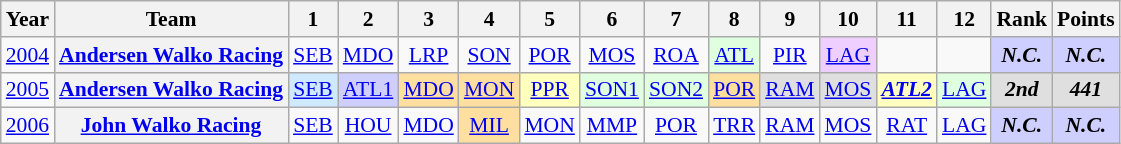<table class="wikitable" style="text-align:center; font-size:90%">
<tr>
<th>Year</th>
<th>Team</th>
<th>1</th>
<th>2</th>
<th>3</th>
<th>4</th>
<th>5</th>
<th>6</th>
<th>7</th>
<th>8</th>
<th>9</th>
<th>10</th>
<th>11</th>
<th>12</th>
<th>Rank</th>
<th>Points</th>
</tr>
<tr>
<td><a href='#'>2004</a></td>
<th><a href='#'>Andersen Walko Racing</a></th>
<td><a href='#'>SEB</a></td>
<td><a href='#'>MDO</a></td>
<td><a href='#'>LRP</a></td>
<td><a href='#'>SON</a></td>
<td><a href='#'>POR</a></td>
<td><a href='#'>MOS</a></td>
<td><a href='#'>ROA</a></td>
<td style="background:#DFFFDF;"><a href='#'>ATL</a><br></td>
<td><a href='#'>PIR</a></td>
<td style="background:#EFCFFF;"><a href='#'>LAG</a><br></td>
<td></td>
<td></td>
<td style="background:#CFCFFF;"><strong><em>N.C.</em></strong></td>
<td style="background:#CFCFFF;"><strong><em>N.C.</em></strong></td>
</tr>
<tr>
<td><a href='#'>2005</a></td>
<th><a href='#'>Andersen Walko Racing</a></th>
<td style="background:#CFEAFF;"><a href='#'>SEB</a><br></td>
<td style="background:#CFCFFF;"><a href='#'>ATL1</a><br></td>
<td style="background:#FFDF9F;"><a href='#'>MDO</a><br></td>
<td style="background:#FFDF9F;"><a href='#'>MON</a><br></td>
<td style="background:#FFFFBF;"><a href='#'>PPR</a><br></td>
<td style="background:#DFFFDF;"><a href='#'>SON1</a><br></td>
<td style="background:#DFFFDF;"><a href='#'>SON2</a><br></td>
<td style="background:#FFDF9F;"><a href='#'>POR</a><br></td>
<td style="background:#DFDFDF;"><a href='#'>RAM</a><br></td>
<td style="background:#DFDFDF;"><a href='#'>MOS</a><br></td>
<td style="background:#FFFFBF;"><strong><em><a href='#'>ATL2</a></em></strong><br></td>
<td style="background:#DFFFDF;"><a href='#'>LAG</a><br></td>
<td style="background:#DFDFDF;"><strong><em>2nd</em></strong></td>
<td style="background:#DFDFDF;"><strong><em>441</em></strong></td>
</tr>
<tr>
<td><a href='#'>2006</a></td>
<th><a href='#'>John Walko Racing</a></th>
<td><a href='#'>SEB</a></td>
<td><a href='#'>HOU</a></td>
<td><a href='#'>MDO</a></td>
<td style="background:#FFDF9F;"><a href='#'>MIL</a><br></td>
<td><a href='#'>MON</a></td>
<td><a href='#'>MMP</a></td>
<td><a href='#'>POR</a></td>
<td><a href='#'>TRR</a></td>
<td><a href='#'>RAM</a></td>
<td><a href='#'>MOS</a></td>
<td><a href='#'>RAT</a></td>
<td><a href='#'>LAG</a></td>
<td style="background:#CFCFFF;"><strong><em>N.C.</em></strong></td>
<td style="background:#CFCFFF;"><strong><em>N.C.</em></strong></td>
</tr>
</table>
